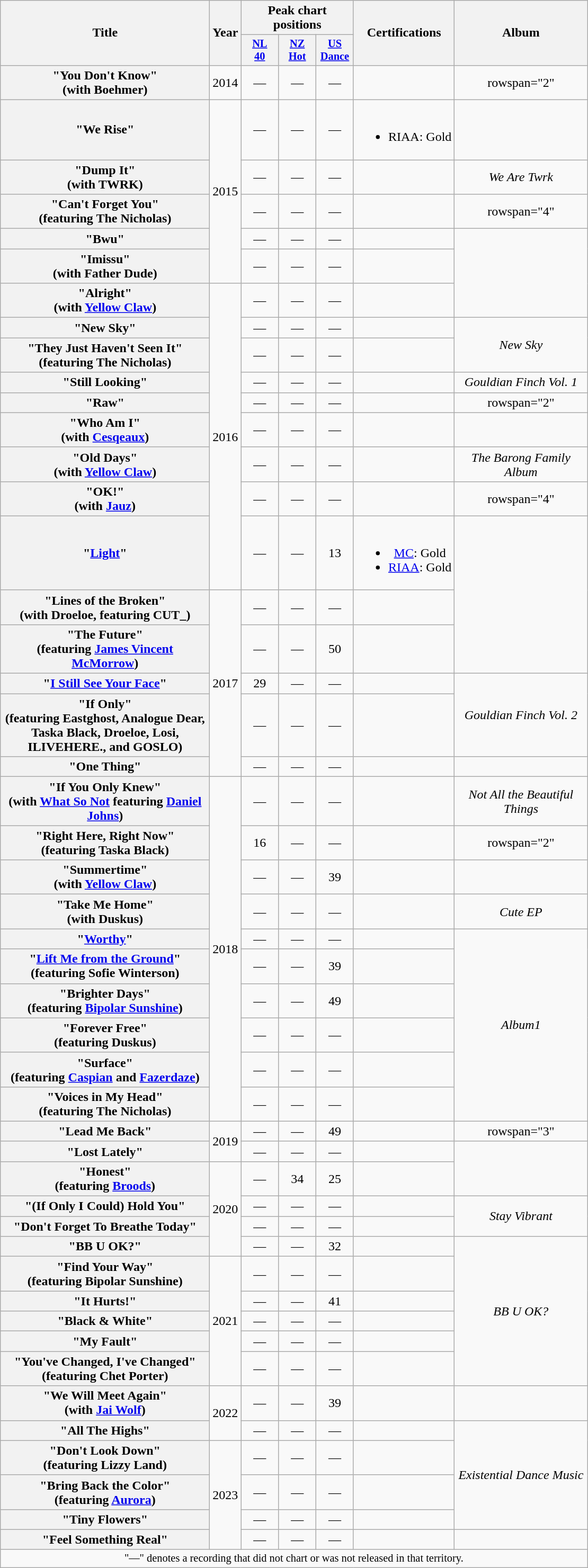<table class="wikitable plainrowheaders" border="1" style="text-align:center;">
<tr>
<th scope="col" style="width:16em;" rowspan="2">Title</th>
<th scope="col" style="width:2em;" rowspan="2">Year</th>
<th scope="col" colspan="3">Peak chart positions</th>
<th scope="col" rowspan="2">Certifications</th>
<th scope="col" style="width:10em;" rowspan="2">Album</th>
</tr>
<tr>
<th scope="col" style="width:3em;font-size:85%;"><a href='#'>NL<br>40</a><br></th>
<th scope="col" style="width:3em;font-size:85%;"><a href='#'>NZ<br>Hot</a><br></th>
<th scope="col" style="width:3em;font-size:85%;"><a href='#'>US<br>Dance</a><br></th>
</tr>
<tr>
<th scope="row">"You Don't Know"<br><span>(with Boehmer)</span></th>
<td>2014</td>
<td>—</td>
<td>—</td>
<td>—</td>
<td></td>
<td>rowspan="2" </td>
</tr>
<tr>
<th scope="row">"We Rise"</th>
<td rowspan="5">2015</td>
<td>—</td>
<td>—</td>
<td>—</td>
<td><br><ul><li>RIAA: Gold</li></ul></td>
</tr>
<tr>
<th scope="row">"Dump It"<br><span>(with TWRK)</span></th>
<td>—</td>
<td>—</td>
<td>—</td>
<td></td>
<td><em>We Are Twrk</em></td>
</tr>
<tr>
<th scope="row">"Can't Forget You" <br><span>(featuring The Nicholas)</span></th>
<td>—</td>
<td>—</td>
<td>—</td>
<td></td>
<td>rowspan="4" </td>
</tr>
<tr>
<th scope="row">"Bwu"</th>
<td>—</td>
<td>—</td>
<td>—</td>
<td></td>
</tr>
<tr>
<th scope="row">"Imissu"<br><span>(with Father Dude)</span></th>
<td>—</td>
<td>—</td>
<td>—</td>
<td></td>
</tr>
<tr>
<th scope="row">"Alright"<br><span>(with <a href='#'>Yellow Claw</a>)</span></th>
<td rowspan="9">2016</td>
<td>—</td>
<td>—</td>
<td>—</td>
<td></td>
</tr>
<tr>
<th scope="row">"New Sky"</th>
<td>—</td>
<td>—</td>
<td>—</td>
<td></td>
<td rowspan="2"><em>New Sky</em></td>
</tr>
<tr>
<th scope="row">"They Just Haven't Seen It" <br><span>(featuring The Nicholas)</span></th>
<td>—</td>
<td>—</td>
<td>—</td>
<td></td>
</tr>
<tr>
<th scope="row">"Still Looking"</th>
<td>—</td>
<td>—</td>
<td>—</td>
<td></td>
<td><em>Gouldian Finch Vol. 1</em></td>
</tr>
<tr>
<th scope="row">"Raw"</th>
<td>—</td>
<td>—</td>
<td>—</td>
<td></td>
<td>rowspan="2" </td>
</tr>
<tr>
<th scope="row">"Who Am I"<br><span>(with <a href='#'>Cesqeaux</a>)</span></th>
<td>—</td>
<td>—</td>
<td>—</td>
<td></td>
</tr>
<tr>
<th scope="row">"Old Days"<br><span>(with <a href='#'>Yellow Claw</a>)</span></th>
<td>—</td>
<td>—</td>
<td>—</td>
<td></td>
<td><em>The Barong Family Album</em></td>
</tr>
<tr>
<th scope="row">"OK!"<br><span>(with <a href='#'>Jauz</a>)</span></th>
<td>—</td>
<td>—</td>
<td>—</td>
<td></td>
<td>rowspan="4" </td>
</tr>
<tr>
<th scope="row">"<a href='#'>Light</a>"</th>
<td>—</td>
<td>—</td>
<td>13</td>
<td><br><ul><li><a href='#'>MC</a>: Gold</li><li><a href='#'>RIAA</a>: Gold</li></ul></td>
</tr>
<tr>
<th scope="row">"Lines of the Broken"<br><span>(with Droeloe, featuring CUT_)</span></th>
<td rowspan="5">2017</td>
<td>—</td>
<td>—</td>
<td>—</td>
<td></td>
</tr>
<tr>
<th scope="row">"The Future" <br><span>(featuring <a href='#'>James Vincent McMorrow</a>)</span></th>
<td>—</td>
<td>—</td>
<td>50</td>
<td></td>
</tr>
<tr>
<th scope="row">"<a href='#'>I Still See Your Face</a>"</th>
<td>29</td>
<td>—</td>
<td>—</td>
<td></td>
<td rowspan="2"><em>Gouldian Finch Vol. 2</em></td>
</tr>
<tr>
<th scope="row">"If Only"<br><span>(featuring Eastghost, Analogue Dear,<br> Taska Black, Droeloe, Losi, ILIVEHERE., and GOSLO)</span></th>
<td>—</td>
<td>—</td>
<td>—</td>
<td></td>
</tr>
<tr>
<th scope="row">"One Thing"</th>
<td>—</td>
<td>—</td>
<td>—</td>
<td></td>
<td></td>
</tr>
<tr>
<th scope="row">"If You Only Knew" <br><span>(with <a href='#'>What So Not</a> featuring <a href='#'>Daniel Johns</a>)</span></th>
<td rowspan="10">2018</td>
<td>—</td>
<td>—</td>
<td>—</td>
<td></td>
<td><em>Not All the Beautiful Things</em></td>
</tr>
<tr>
<th scope="row">"Right Here, Right Now" <br><span>(featuring Taska Black)</span></th>
<td>16</td>
<td>—</td>
<td>—</td>
<td></td>
<td>rowspan="2" </td>
</tr>
<tr>
<th scope="row">"Summertime" <br><span>(with <a href='#'>Yellow Claw</a>)</span></th>
<td>—</td>
<td>—</td>
<td>39</td>
<td></td>
</tr>
<tr>
<th scope="row">"Take Me Home" <br><span>(with Duskus)</span></th>
<td>—</td>
<td>—</td>
<td>—</td>
<td></td>
<td><em>Cute EP</em></td>
</tr>
<tr>
<th scope="row">"<a href='#'>Worthy</a>"</th>
<td>—</td>
<td>—</td>
<td>—</td>
<td></td>
<td rowspan="6"><em>Album1</em></td>
</tr>
<tr>
<th scope="row">"<a href='#'>Lift Me from the Ground</a>"<br><span>(featuring Sofie Winterson)</span></th>
<td>—</td>
<td>—</td>
<td>39</td>
<td></td>
</tr>
<tr>
<th scope="row">"Brighter Days"<br><span>(featuring <a href='#'>Bipolar Sunshine</a>)</span></th>
<td>—</td>
<td>—</td>
<td>49</td>
<td></td>
</tr>
<tr>
<th scope="row">"Forever Free" <br><span>(featuring Duskus)</span></th>
<td>—</td>
<td>—</td>
<td>—</td>
<td></td>
</tr>
<tr>
<th scope="row">"Surface" <br><span>(featuring <a href='#'>Caspian</a> and <a href='#'>Fazerdaze</a>)</span></th>
<td>—</td>
<td>—</td>
<td>—</td>
<td></td>
</tr>
<tr>
<th scope="row">"Voices in My Head"<br><span>(featuring The Nicholas)</span></th>
<td>—</td>
<td>—</td>
<td>—</td>
<td></td>
</tr>
<tr>
<th scope="row">"Lead Me Back"</th>
<td rowspan="2">2019</td>
<td>—</td>
<td>—</td>
<td>49</td>
<td></td>
<td>rowspan="3" </td>
</tr>
<tr>
<th scope="row">"Lost Lately"</th>
<td>—</td>
<td>—</td>
<td>—</td>
<td></td>
</tr>
<tr>
<th scope="row">"Honest"<br><span>(featuring <a href='#'>Broods</a>)</span></th>
<td rowspan="4">2020</td>
<td>—</td>
<td>34</td>
<td>25</td>
<td></td>
</tr>
<tr>
<th scope="row">"(If Only I Could) Hold You"</th>
<td>—</td>
<td>—</td>
<td>—</td>
<td></td>
<td rowspan="2"><em>Stay Vibrant</em></td>
</tr>
<tr>
<th scope="row">"Don't Forget To Breathe Today"</th>
<td>—</td>
<td>—</td>
<td>—</td>
<td></td>
</tr>
<tr>
<th scope="row">"BB U OK?"</th>
<td>—</td>
<td>—</td>
<td>32</td>
<td></td>
<td rowspan="6"><em>BB U OK?</em></td>
</tr>
<tr>
<th scope="row">"Find Your Way" <br><span>(featuring Bipolar Sunshine)</span></th>
<td rowspan="5">2021</td>
<td>—</td>
<td>—</td>
<td>—</td>
<td></td>
</tr>
<tr>
<th scope="row">"It Hurts!"</th>
<td>—</td>
<td>—</td>
<td>41</td>
<td></td>
</tr>
<tr>
<th scope="row">"Black & White"</th>
<td>—</td>
<td>—</td>
<td>—</td>
<td></td>
</tr>
<tr>
<th scope="row">"My Fault"</th>
<td>—</td>
<td>—</td>
<td>—</td>
<td></td>
</tr>
<tr>
<th scope="row">"You've Changed, I've Changed" <br><span>(featuring Chet Porter)</span></th>
<td>—</td>
<td>—</td>
<td>—</td>
<td></td>
</tr>
<tr>
<th scope="row">"We Will Meet Again"<br><span>(with <a href='#'>Jai Wolf</a>)</span></th>
<td rowspan="2">2022</td>
<td>—</td>
<td>—</td>
<td>39</td>
<td></td>
<td></td>
</tr>
<tr>
<th scope="row">"All The Highs"</th>
<td>—</td>
<td>—</td>
<td>—</td>
<td></td>
<td rowspan="4"><em>Existential Dance Music</em></td>
</tr>
<tr>
<th scope="row">"Don't Look Down"<br><span>(featuring Lizzy Land)</span></th>
<td rowspan="4">2023</td>
<td>—</td>
<td>—</td>
<td>—</td>
<td></td>
</tr>
<tr>
<th scope="row">"Bring Back the Color"<br><span>(featuring <a href='#'>Aurora</a>)</span></th>
<td>—</td>
<td>—</td>
<td>—</td>
<td></td>
</tr>
<tr>
<th scope="row">"Tiny Flowers"</th>
<td>—</td>
<td>—</td>
<td>—</td>
<td></td>
</tr>
<tr>
<th scope="row">"Feel Something Real"</th>
<td>—</td>
<td>—</td>
<td>—</td>
<td></td>
<td></td>
</tr>
<tr>
<td colspan="7" style="font-size:85%">"—" denotes a recording that did not chart or was not released in that territory.</td>
</tr>
</table>
